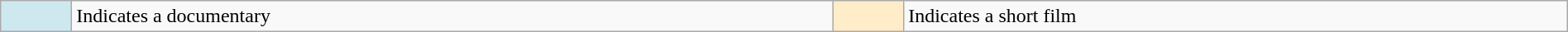<table class="wikitable" style="width:100%">
<tr>
<td align=center style="width:50px;background-color:#CEE8F0"></td>
<td>Indicates a documentary</td>
<td align=center style="width:50px;background-color:#FFECC8"></td>
<td>Indicates a short film</td>
</tr>
</table>
